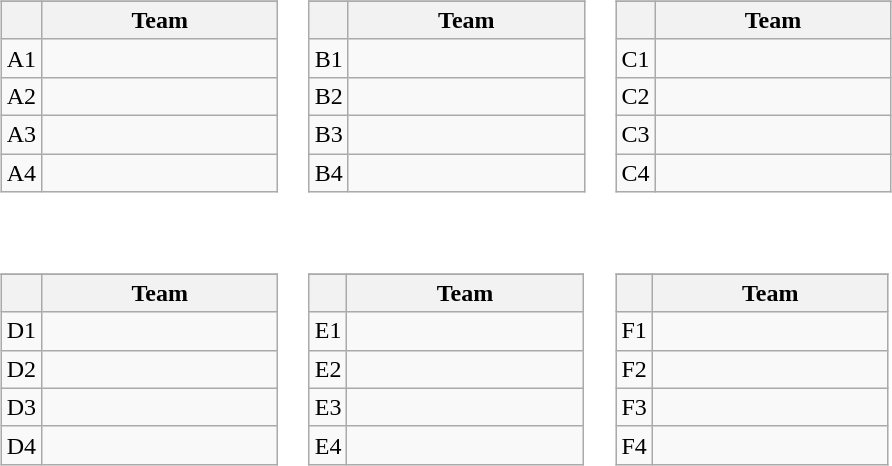<table>
<tr valign=top>
<td><br><table class="wikitable">
<tr>
</tr>
<tr>
<th></th>
<th width=150>Team</th>
</tr>
<tr>
<td align=center>A1</td>
<td></td>
</tr>
<tr>
<td align=center>A2</td>
<td></td>
</tr>
<tr>
<td align=center>A3</td>
<td></td>
</tr>
<tr>
<td align=center>A4</td>
<td></td>
</tr>
</table>
</td>
<td><br><table class="wikitable">
<tr>
</tr>
<tr>
<th></th>
<th width=150>Team</th>
</tr>
<tr>
<td align=center>B1</td>
<td></td>
</tr>
<tr>
<td align=center>B2</td>
<td></td>
</tr>
<tr>
<td align=center>B3</td>
<td></td>
</tr>
<tr>
<td align=center>B4</td>
<td></td>
</tr>
</table>
</td>
<td><br><table class="wikitable">
<tr>
</tr>
<tr>
<th></th>
<th width=150>Team</th>
</tr>
<tr>
<td align=center>C1</td>
<td></td>
</tr>
<tr>
<td align=center>C2</td>
<td></td>
</tr>
<tr>
<td align=center>C3</td>
<td></td>
</tr>
<tr>
<td align=center>C4</td>
<td></td>
</tr>
</table>
</td>
</tr>
<tr>
<td><br><table class="wikitable">
<tr>
</tr>
<tr>
<th></th>
<th width=150>Team</th>
</tr>
<tr>
<td align=center>D1</td>
<td></td>
</tr>
<tr>
<td align=center>D2</td>
<td></td>
</tr>
<tr>
<td align=center>D3</td>
<td></td>
</tr>
<tr>
<td align=center>D4</td>
<td></td>
</tr>
</table>
</td>
<td><br><table class="wikitable">
<tr>
</tr>
<tr>
<th></th>
<th width=150>Team</th>
</tr>
<tr>
<td align=center>E1</td>
<td></td>
</tr>
<tr>
<td align=center>E2</td>
<td></td>
</tr>
<tr>
<td align=center>E3</td>
<td></td>
</tr>
<tr>
<td align=center>E4</td>
<td></td>
</tr>
</table>
</td>
<td><br><table class="wikitable">
<tr>
</tr>
<tr>
<th></th>
<th width=150>Team</th>
</tr>
<tr>
<td align=center>F1</td>
<td></td>
</tr>
<tr>
<td align=center>F2</td>
<td></td>
</tr>
<tr>
<td align=center>F3</td>
<td></td>
</tr>
<tr>
<td align=center>F4</td>
<td></td>
</tr>
</table>
</td>
</tr>
</table>
